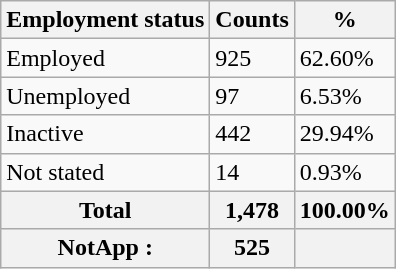<table class="wikitable sortable">
<tr>
<th>Employment status</th>
<th>Counts</th>
<th>%</th>
</tr>
<tr>
<td>Employed</td>
<td>925</td>
<td>62.60%</td>
</tr>
<tr>
<td>Unemployed</td>
<td>97</td>
<td>6.53%</td>
</tr>
<tr>
<td>Inactive</td>
<td>442</td>
<td>29.94%</td>
</tr>
<tr>
<td>Not stated</td>
<td>14</td>
<td>0.93%</td>
</tr>
<tr>
<th>Total</th>
<th>1,478</th>
<th>100.00%</th>
</tr>
<tr>
<th>NotApp :</th>
<th>525</th>
<th></th>
</tr>
</table>
